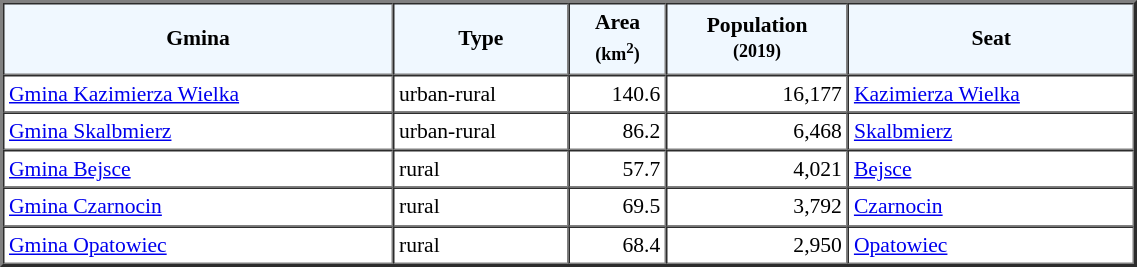<table width="60%" border="2" cellpadding="3" cellspacing="0" style="font-size:90%;line-height:120%;">
<tr bgcolor="F0F8FF">
<td style="text-align:center;"><strong>Gmina</strong></td>
<td style="text-align:center;"><strong>Type</strong></td>
<td style="text-align:center;"><strong>Area<br><small>(km<sup>2</sup>)</small></strong></td>
<td style="text-align:center;"><strong>Population<br><small>(2019)</small></strong></td>
<td style="text-align:center;"><strong>Seat</strong></td>
</tr>
<tr>
<td><a href='#'>Gmina Kazimierza Wielka</a></td>
<td>urban-rural</td>
<td style="text-align:right;">140.6</td>
<td style="text-align:right;">16,177</td>
<td><a href='#'>Kazimierza Wielka</a></td>
</tr>
<tr>
<td><a href='#'>Gmina Skalbmierz</a></td>
<td>urban-rural</td>
<td style="text-align:right;">86.2</td>
<td style="text-align:right;">6,468</td>
<td><a href='#'>Skalbmierz</a></td>
</tr>
<tr>
<td><a href='#'>Gmina Bejsce</a></td>
<td>rural</td>
<td style="text-align:right;">57.7</td>
<td style="text-align:right;">4,021</td>
<td><a href='#'>Bejsce</a></td>
</tr>
<tr>
<td><a href='#'>Gmina Czarnocin</a></td>
<td>rural</td>
<td style="text-align:right;">69.5</td>
<td style="text-align:right;">3,792</td>
<td><a href='#'>Czarnocin</a></td>
</tr>
<tr>
<td><a href='#'>Gmina Opatowiec</a></td>
<td>rural</td>
<td style="text-align:right;">68.4</td>
<td style="text-align:right;">2,950</td>
<td><a href='#'>Opatowiec</a></td>
</tr>
<tr>
</tr>
</table>
